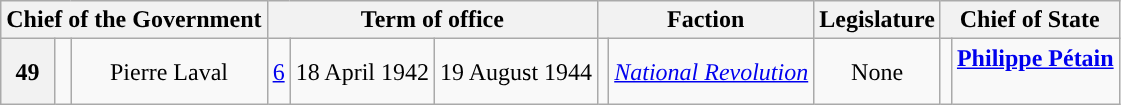<table class="wikitable" style="text-align:center;">
<tr>
<th colspan=3>Chief of the Government<br></th>
<th colspan=3>Term of office</th>
<th colspan=2>Faction</th>
<th>Legislature<br></th>
<th colspan=2>Chief of State<br></th>
</tr>
<tr>
<th>49</th>
<td></td>
<td>Pierre Laval<br></td>
<td><a href='#'>6</a></td>
<td>18 April 1942</td>
<td>19 August 1944</td>
<td style="background:"></td>
<td><em><a href='#'>National Revolution</a></em></td>
<td>None</td>
<td style="background:"></td>
<td><strong><a href='#'>Philippe Pétain</a></strong><br><br></td>
</tr>
</table>
